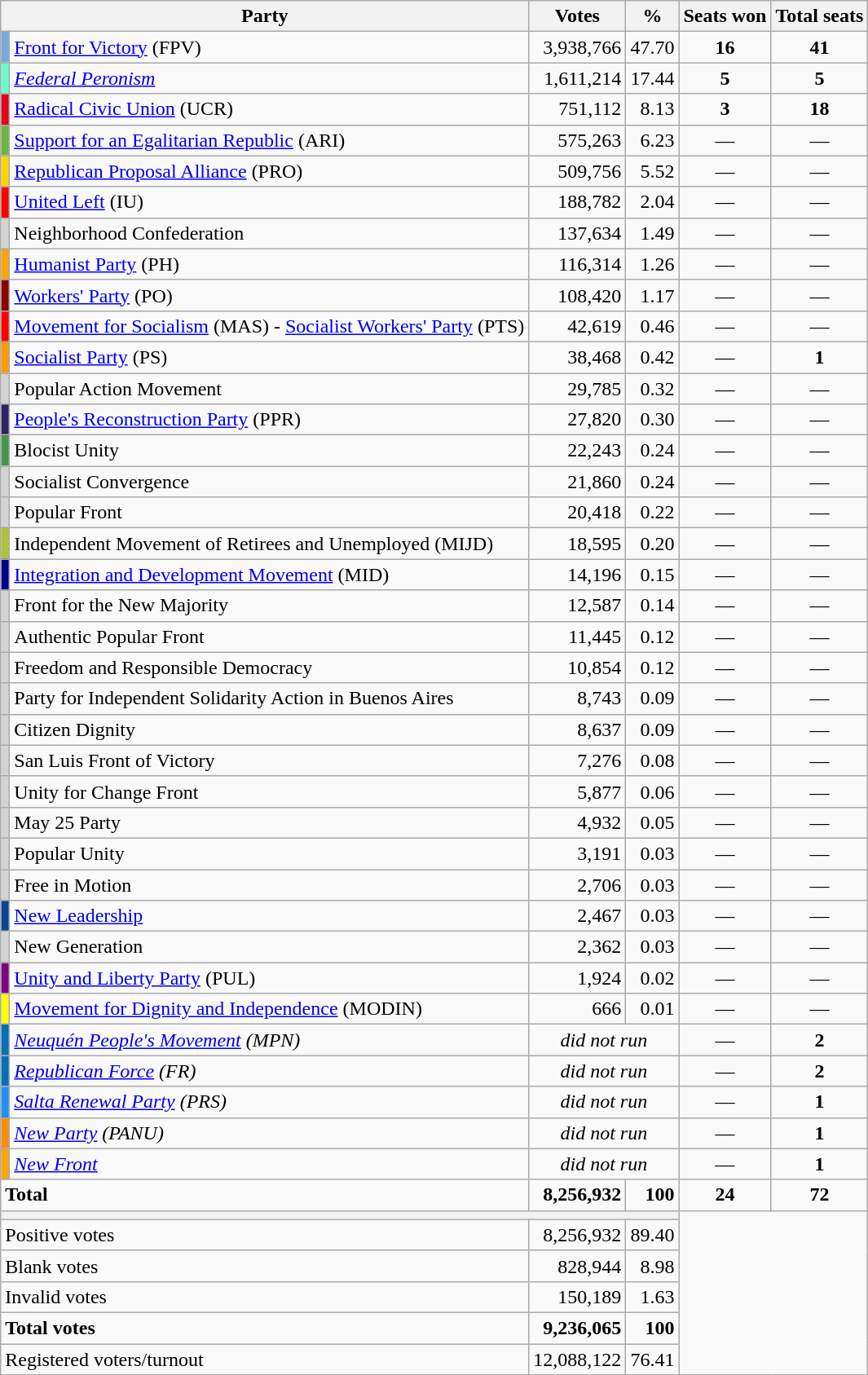<table class="wikitable" style="text-align:right;">
<tr>
<th colspan=2>Party</th>
<th>Votes</th>
<th>%</th>
<th>Seats won</th>
<th>Total seats</th>
</tr>
<tr>
<td bgcolor=#75AADB></td>
<td align=left><a href='#'>Front for Victory</a> (FPV)</td>
<td>3,938,766</td>
<td>47.70</td>
<td align=center><strong>16</strong></td>
<td align=center><strong>41</strong></td>
</tr>
<tr>
<td bgcolor=#66FFCC></td>
<td align=left><em><a href='#'>Federal Peronism</a></em></td>
<td>1,611,214</td>
<td>17.44</td>
<td align=center><strong>5</strong></td>
<td align=center><strong>5</strong></td>
</tr>
<tr>
<td bgcolor=#E10019></td>
<td align=left><a href='#'>Radical Civic Union</a> (UCR)</td>
<td>751,112</td>
<td>8.13</td>
<td align=center><strong>3</strong></td>
<td align=center><strong>18</strong></td>
</tr>
<tr>
<td bgcolor=#6fb53e></td>
<td align=left><a href='#'>Support for an Egalitarian Republic</a> (ARI)</td>
<td>575,263</td>
<td>6.23</td>
<td align=center>—</td>
<td align=center>—</td>
</tr>
<tr>
<td bgcolor=gold></td>
<td align=left><a href='#'>Republican Proposal Alliance</a> (PRO)</td>
<td>509,756</td>
<td>5.52</td>
<td align=center>—</td>
<td align=center>—</td>
</tr>
<tr>
<td bgcolor=red></td>
<td align=left><a href='#'>United Left</a> (IU)</td>
<td>188,782</td>
<td>2.04</td>
<td align=center>—</td>
<td align=center>—</td>
</tr>
<tr>
<td bgcolor=lightgrey></td>
<td align=left>Neighborhood Confederation</td>
<td>137,634</td>
<td>1.49</td>
<td align=center>—</td>
<td align=center>—</td>
</tr>
<tr>
<td bgcolor=orange></td>
<td align=left><a href='#'>Humanist Party</a> (PH)</td>
<td>116,314</td>
<td>1.26</td>
<td align=center>—</td>
<td align=center>—</td>
</tr>
<tr>
<td bgcolor=darkred></td>
<td align=left><a href='#'>Workers' Party</a> (PO)</td>
<td>108,420</td>
<td>1.17</td>
<td align=center>—</td>
<td align=center>—</td>
</tr>
<tr>
<td bgcolor=red></td>
<td align=left><a href='#'>Movement for Socialism</a> (MAS) - <a href='#'>Socialist Workers' Party</a> (PTS)</td>
<td>42,619</td>
<td>0.46</td>
<td align=center>—</td>
<td align=center>—</td>
</tr>
<tr>
<td bgcolor=#FF9900></td>
<td align=left><a href='#'>Socialist Party</a> (PS)</td>
<td>38,468</td>
<td>0.42</td>
<td align=center>—</td>
<td align=center><strong>1</strong></td>
</tr>
<tr>
<td bgcolor=lightgrey></td>
<td align=left>Popular Action Movement</td>
<td>29,785</td>
<td>0.32</td>
<td align=center>—</td>
<td align=center>—</td>
</tr>
<tr>
<td bgcolor=#2B2361></td>
<td align=left><a href='#'>People's Reconstruction Party</a> (PPR)</td>
<td>27,820</td>
<td>0.30</td>
<td align=center>—</td>
<td align=center>—</td>
</tr>
<tr>
<td bgcolor=#44944A></td>
<td align=left>Blocist Unity</td>
<td>22,243</td>
<td>0.24</td>
<td align=center>—</td>
<td align=center>—</td>
</tr>
<tr>
<td bgcolor=lightgrey></td>
<td align=left>Socialist Convergence</td>
<td>21,860</td>
<td>0.24</td>
<td align=center>—</td>
<td align=center>—</td>
</tr>
<tr>
<td bgcolor=lightgrey></td>
<td align=left>Popular Front</td>
<td>20,418</td>
<td>0.22</td>
<td align=center>—</td>
<td align=center>—</td>
</tr>
<tr>
<td bgcolor=#B0C236></td>
<td align=left>Independent Movement of Retirees and Unemployed (MIJD)</td>
<td>18,595</td>
<td>0.20</td>
<td align=center>—</td>
<td align=center>—</td>
</tr>
<tr>
<td bgcolor=darkblue></td>
<td align=left><a href='#'>Integration and Development Movement</a> (MID)</td>
<td>14,196</td>
<td>0.15</td>
<td align=center>—</td>
<td align=center>—</td>
</tr>
<tr>
<td bgcolor=lightgrey></td>
<td align=left>Front for the New Majority</td>
<td>12,587</td>
<td>0.14</td>
<td align=center>—</td>
<td align=center>—</td>
</tr>
<tr>
<td bgcolor=lightgrey></td>
<td align=left>Authentic Popular Front</td>
<td>11,445</td>
<td>0.12</td>
<td align=center>—</td>
<td align=center>—</td>
</tr>
<tr>
<td bgcolor=lightgrey></td>
<td align=left>Freedom and Responsible Democracy</td>
<td>10,854</td>
<td>0.12</td>
<td align=center>—</td>
<td align=center>—</td>
</tr>
<tr>
<td bgcolor=lightgrey></td>
<td align=left>Party for Independent Solidarity Action in Buenos Aires</td>
<td>8,743</td>
<td>0.09</td>
<td align=center>—</td>
<td align=center>—</td>
</tr>
<tr>
<td bgcolor=lightgrey></td>
<td align=left>Citizen Dignity</td>
<td>8,637</td>
<td>0.09</td>
<td align=center>—</td>
<td align=center>—</td>
</tr>
<tr>
<td bgcolor=lightgrey></td>
<td align=left>San Luis Front of Victory</td>
<td>7,276</td>
<td>0.08</td>
<td align=center>—</td>
<td align=center>—</td>
</tr>
<tr>
<td bgcolor=lightgrey></td>
<td align=left>Unity for Change Front</td>
<td>5,877</td>
<td>0.06</td>
<td align=center>—</td>
<td align=center>—</td>
</tr>
<tr>
<td bgcolor=lightgrey></td>
<td align=left>May 25 Party</td>
<td>4,932</td>
<td>0.05</td>
<td align=center>—</td>
<td align=center>—</td>
</tr>
<tr>
<td bgcolor=lightgrey></td>
<td align=left>Popular Unity</td>
<td>3,191</td>
<td>0.03</td>
<td align=center>—</td>
<td align=center>—</td>
</tr>
<tr>
<td bgcolor=lightgrey></td>
<td align=left>Free in Motion</td>
<td>2,706</td>
<td>0.03</td>
<td align=center>—</td>
<td align=center>—</td>
</tr>
<tr>
<td bgcolor=#0b4592></td>
<td align=left><a href='#'>New Leadership</a></td>
<td>2,467</td>
<td>0.03</td>
<td align=center>—</td>
<td align=center>—</td>
</tr>
<tr>
<td bgcolor=lightgrey></td>
<td align=left>New Generation</td>
<td>2,362</td>
<td>0.03</td>
<td align=center>—</td>
<td align=center>—</td>
</tr>
<tr>
<td bgcolor=purple></td>
<td align=left><a href='#'>Unity and Liberty Party</a> (PUL)</td>
<td>1,924</td>
<td>0.02</td>
<td align=center>—</td>
<td align=center>—</td>
</tr>
<tr>
<td bgcolor=yellow></td>
<td align=left><a href='#'>Movement for Dignity and Independence</a> (MODIN)</td>
<td>666</td>
<td>0.01</td>
<td align=center>—</td>
<td align=center>—</td>
</tr>
<tr>
<td bgcolor=#0070B8></td>
<td align=left><em><a href='#'>Neuquén People's Movement</a> (MPN)</em></td>
<td colspan=2 align=center><em>did not run</em></td>
<td align=center>—</td>
<td align=center><strong>2</strong></td>
</tr>
<tr>
<td bgcolor=#0070B8></td>
<td align=left><em><a href='#'>Republican Force</a> (FR)</em></td>
<td colspan=2 align=center><em>did not run</em></td>
<td align=center>—</td>
<td align=center><strong>2</strong></td>
</tr>
<tr>
<td bgcolor=#1E90FF></td>
<td align=left><em><a href='#'>Salta Renewal Party</a> (PRS)</em></td>
<td colspan=2 align=center><em>did not run</em></td>
<td align=center>—</td>
<td align=center><strong>1</strong></td>
</tr>
<tr>
<td bgcolor=darkorange></td>
<td align=left><em><a href='#'>New Party</a> (PANU)</em></td>
<td colspan=2 align=center><em>did not run</em></td>
<td align=center>—</td>
<td align=center><strong>1</strong></td>
</tr>
<tr>
<td bgcolor=orange></td>
<td align=left><em><a href='#'>New Front</a></em></td>
<td colspan=2 align=center><em>did not run</em></td>
<td align=center>—</td>
<td align=center><strong>1</strong></td>
</tr>
<tr style="font-weight:bold">
<td colspan=2 align=left>Total</td>
<td>8,256,932</td>
<td>100</td>
<td align=center><strong>24</strong></td>
<td align=center><strong>72</strong></td>
</tr>
<tr>
<th colspan=4></th>
<td rowspan=6 colspan=2></td>
</tr>
<tr>
<td align=left colspan=2>Positive votes</td>
<td>8,256,932</td>
<td>89.40</td>
</tr>
<tr>
<td align=left colspan=2>Blank votes</td>
<td>828,944</td>
<td>8.98</td>
</tr>
<tr>
<td align=left colspan=2>Invalid votes</td>
<td>150,189</td>
<td>1.63</td>
</tr>
<tr style="font-weight:bold">
<td align=left colspan=2>Total votes</td>
<td>9,236,065</td>
<td>100</td>
</tr>
<tr>
<td align=left colspan=2>Registered voters/turnout</td>
<td>12,088,122</td>
<td>76.41</td>
</tr>
</table>
